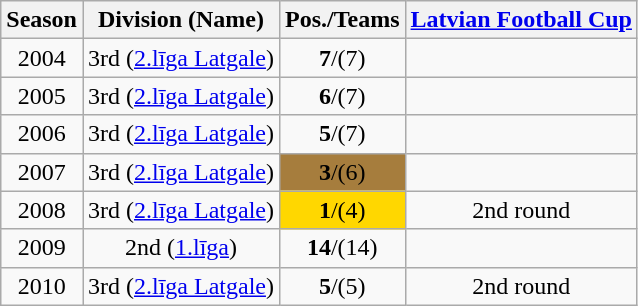<table class="wikitable">
<tr>
<th>Season</th>
<th>Division (Name)</th>
<th>Pos./Teams</th>
<th><a href='#'>Latvian Football Cup</a></th>
</tr>
<tr>
<td align=center>2004</td>
<td align=center>3rd (<a href='#'>2.līga Latgale</a>)</td>
<td align=center><strong>7</strong>/(7)</td>
<td align=center></td>
</tr>
<tr>
<td align=center>2005</td>
<td align=center>3rd (<a href='#'>2.līga Latgale</a>)</td>
<td align=center><strong>6</strong>/(7)</td>
<td align=center></td>
</tr>
<tr>
<td align=center>2006</td>
<td align=center>3rd (<a href='#'>2.līga Latgale</a>)</td>
<td align=center><strong>5</strong>/(7)</td>
<td align=center></td>
</tr>
<tr>
<td align=center>2007</td>
<td align=center>3rd (<a href='#'>2.līga Latgale</a>)</td>
<td align=center bgcolor=#A67D3D><strong>3</strong>/(6)</td>
<td align=center></td>
</tr>
<tr>
<td align=center>2008</td>
<td align=center>3rd (<a href='#'>2.līga Latgale</a>)</td>
<td align=center bgcolor=gold><strong>1</strong>/(4)</td>
<td align=center>2nd round</td>
</tr>
<tr>
<td align=center>2009</td>
<td align=center>2nd (<a href='#'>1.līga</a>)</td>
<td align=center><strong>14</strong>/(14)</td>
<td align=center></td>
</tr>
<tr>
<td align=center>2010</td>
<td align=center>3rd (<a href='#'>2.līga Latgale</a>)</td>
<td align=center bgcolor=><strong>5</strong>/(5)</td>
<td align=center>2nd round</td>
</tr>
</table>
